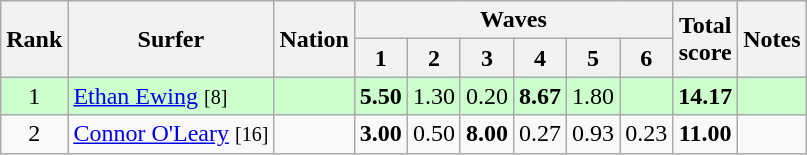<table class="wikitable sortable" style="text-align:center">
<tr>
<th rowspan=2>Rank</th>
<th rowspan=2>Surfer</th>
<th rowspan=2>Nation</th>
<th colspan=6>Waves</th>
<th rowspan=2>Total<br>score</th>
<th rowspan=2>Notes</th>
</tr>
<tr>
<th>1</th>
<th>2</th>
<th>3</th>
<th>4</th>
<th>5</th>
<th>6</th>
</tr>
<tr bgcolor=ccffcc>
<td>1</td>
<td align=left><a href='#'>Ethan Ewing</a> <small>[8]</small></td>
<td align=left></td>
<td><strong>5.50</strong></td>
<td>1.30</td>
<td>0.20</td>
<td><strong>8.67</strong></td>
<td>1.80</td>
<td></td>
<td><strong>14.17</strong></td>
<td></td>
</tr>
<tr>
<td>2</td>
<td align=left><a href='#'>Connor O'Leary</a> <small>[16]</small></td>
<td align=left></td>
<td><strong>3.00</strong></td>
<td>0.50</td>
<td><strong>8.00</strong></td>
<td>0.27</td>
<td>0.93</td>
<td>0.23</td>
<td><strong>11.00</strong></td>
<td></td>
</tr>
</table>
